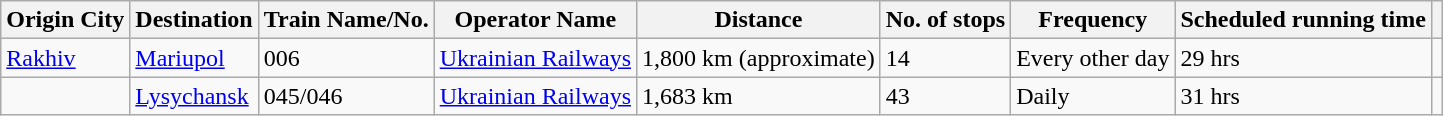<table class="wikitable sortable" width= align=>
<tr>
<th>Origin City</th>
<th>Destination</th>
<th>Train Name/No.</th>
<th>Operator Name</th>
<th>Distance</th>
<th>No. of stops</th>
<th>Frequency</th>
<th data-sort-type="number">Scheduled running time</th>
<th></th>
</tr>
<tr>
<td><a href='#'>Rakhiv</a></td>
<td><a href='#'>Mariupol</a></td>
<td>006</td>
<td><a href='#'>Ukrainian Railways</a></td>
<td>1,800 km (approximate)</td>
<td>14</td>
<td>Every other day</td>
<td>29 hrs</td>
<td></td>
</tr>
<tr>
<td></td>
<td><a href='#'>Lysychansk</a></td>
<td>045/046</td>
<td><a href='#'>Ukrainian Railways</a></td>
<td>1,683 km</td>
<td>43</td>
<td>Daily</td>
<td>31 hrs</td>
<td></td>
</tr>
</table>
